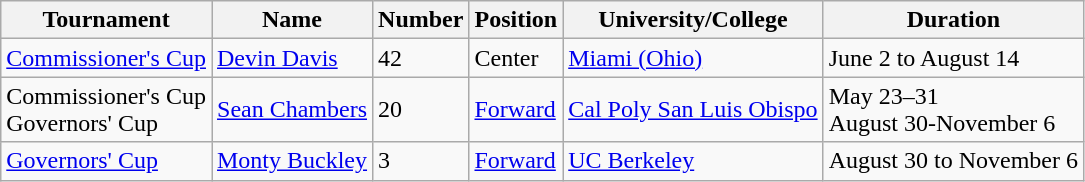<table class="wikitable">
<tr>
<th>Tournament</th>
<th>Name</th>
<th>Number</th>
<th>Position</th>
<th>University/College</th>
<th>Duration</th>
</tr>
<tr>
<td><a href='#'>Commissioner's Cup</a></td>
<td><a href='#'>Devin Davis</a></td>
<td>42</td>
<td>Center</td>
<td><a href='#'>Miami (Ohio)</a></td>
<td>June 2 to August 14</td>
</tr>
<tr>
<td>Commissioner's Cup <br> Governors' Cup</td>
<td><a href='#'>Sean Chambers</a></td>
<td>20</td>
<td><a href='#'>Forward</a></td>
<td><a href='#'>Cal Poly San Luis Obispo</a></td>
<td>May 23–31 <br> August 30-November 6</td>
</tr>
<tr>
<td><a href='#'>Governors' Cup</a></td>
<td><a href='#'>Monty Buckley</a></td>
<td>3</td>
<td><a href='#'>Forward</a></td>
<td><a href='#'>UC Berkeley</a></td>
<td>August 30 to November 6</td>
</tr>
</table>
